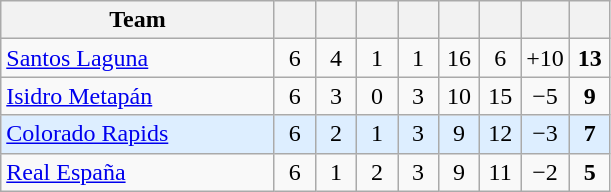<table class="wikitable" style="text-align:center">
<tr>
<th style="width:175px;">Team</th>
<th width="20"></th>
<th width="20"></th>
<th width="20"></th>
<th width="20"></th>
<th width="20"></th>
<th width="20"></th>
<th width="20"></th>
<th width="20"></th>
</tr>
<tr>
<td align=left> <a href='#'>Santos Laguna</a></td>
<td>6</td>
<td>4</td>
<td>1</td>
<td>1</td>
<td>16</td>
<td>6</td>
<td>+10</td>
<td><strong>13</strong></td>
</tr>
<tr>
<td align=left> <a href='#'>Isidro Metapán</a></td>
<td>6</td>
<td>3</td>
<td>0</td>
<td>3</td>
<td>10</td>
<td>15</td>
<td>−5</td>
<td><strong>9</strong></td>
</tr>
<tr style="background:#def;">
<td align=left> <a href='#'>Colorado Rapids</a></td>
<td>6</td>
<td>2</td>
<td>1</td>
<td>3</td>
<td>9</td>
<td>12</td>
<td>−3</td>
<td><strong>7</strong></td>
</tr>
<tr>
<td align=left> <a href='#'>Real España</a></td>
<td>6</td>
<td>1</td>
<td>2</td>
<td>3</td>
<td>9</td>
<td>11</td>
<td>−2</td>
<td><strong>5</strong></td>
</tr>
</table>
